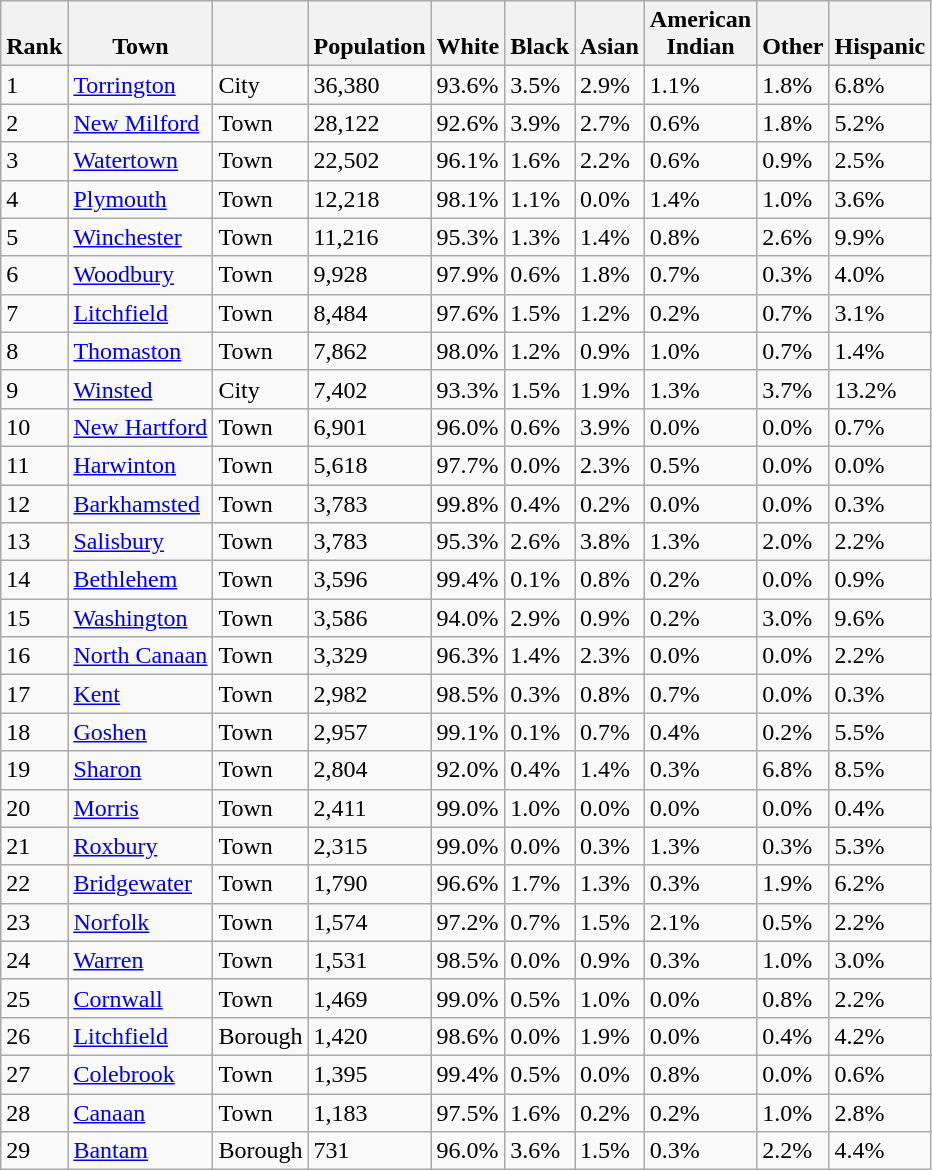<table class="wikitable sortable">
<tr valign=bottom>
<th>Rank</th>
<th>Town</th>
<th></th>
<th>Population</th>
<th>White</th>
<th>Black</th>
<th>Asian</th>
<th>American<br>Indian</th>
<th>Other</th>
<th>Hispanic</th>
</tr>
<tr>
<td>1</td>
<td><a href='#'>Torrington</a></td>
<td>City</td>
<td>36,380</td>
<td>93.6%</td>
<td>3.5%</td>
<td>2.9%</td>
<td>1.1%</td>
<td>1.8%</td>
<td>6.8%</td>
</tr>
<tr>
<td>2</td>
<td><a href='#'>New Milford</a></td>
<td>Town</td>
<td>28,122</td>
<td>92.6%</td>
<td>3.9%</td>
<td>2.7%</td>
<td>0.6%</td>
<td>1.8%</td>
<td>5.2%</td>
</tr>
<tr>
<td>3</td>
<td><a href='#'>Watertown</a></td>
<td>Town</td>
<td>22,502</td>
<td>96.1%</td>
<td>1.6%</td>
<td>2.2%</td>
<td>0.6%</td>
<td>0.9%</td>
<td>2.5%</td>
</tr>
<tr>
<td>4</td>
<td><a href='#'>Plymouth</a></td>
<td>Town</td>
<td>12,218</td>
<td>98.1%</td>
<td>1.1%</td>
<td>0.0%</td>
<td>1.4%</td>
<td>1.0%</td>
<td>3.6%</td>
</tr>
<tr>
<td>5</td>
<td><a href='#'>Winchester</a></td>
<td>Town</td>
<td>11,216</td>
<td>95.3%</td>
<td>1.3%</td>
<td>1.4%</td>
<td>0.8%</td>
<td>2.6%</td>
<td>9.9%</td>
</tr>
<tr>
<td>6</td>
<td><a href='#'>Woodbury</a></td>
<td>Town</td>
<td>9,928</td>
<td>97.9%</td>
<td>0.6%</td>
<td>1.8%</td>
<td>0.7%</td>
<td>0.3%</td>
<td>4.0%</td>
</tr>
<tr>
<td>7</td>
<td><a href='#'>Litchfield</a></td>
<td>Town</td>
<td>8,484</td>
<td>97.6%</td>
<td>1.5%</td>
<td>1.2%</td>
<td>0.2%</td>
<td>0.7%</td>
<td>3.1%</td>
</tr>
<tr>
<td>8</td>
<td><a href='#'>Thomaston</a></td>
<td>Town</td>
<td>7,862</td>
<td>98.0%</td>
<td>1.2%</td>
<td>0.9%</td>
<td>1.0%</td>
<td>0.7%</td>
<td>1.4%</td>
</tr>
<tr>
<td>9</td>
<td><a href='#'>Winsted</a></td>
<td>City</td>
<td>7,402</td>
<td>93.3%</td>
<td>1.5%</td>
<td>1.9%</td>
<td>1.3%</td>
<td>3.7%</td>
<td>13.2%</td>
</tr>
<tr>
<td>10</td>
<td><a href='#'>New Hartford</a></td>
<td>Town</td>
<td>6,901</td>
<td>96.0%</td>
<td>0.6%</td>
<td>3.9%</td>
<td>0.0%</td>
<td>0.0%</td>
<td>0.7%</td>
</tr>
<tr>
<td>11</td>
<td><a href='#'>Harwinton</a></td>
<td>Town</td>
<td>5,618</td>
<td>97.7%</td>
<td>0.0%</td>
<td>2.3%</td>
<td>0.5%</td>
<td>0.0%</td>
<td>0.0%</td>
</tr>
<tr>
<td>12</td>
<td><a href='#'>Barkhamsted</a></td>
<td>Town</td>
<td>3,783</td>
<td>99.8%</td>
<td>0.4%</td>
<td>0.2%</td>
<td>0.0%</td>
<td>0.0%</td>
<td>0.3%</td>
</tr>
<tr>
<td>13</td>
<td><a href='#'>Salisbury</a></td>
<td>Town</td>
<td>3,783</td>
<td>95.3%</td>
<td>2.6%</td>
<td>3.8%</td>
<td>1.3%</td>
<td>2.0%</td>
<td>2.2%</td>
</tr>
<tr>
<td>14</td>
<td><a href='#'>Bethlehem</a></td>
<td>Town</td>
<td>3,596</td>
<td>99.4%</td>
<td>0.1%</td>
<td>0.8%</td>
<td>0.2%</td>
<td>0.0%</td>
<td>0.9%</td>
</tr>
<tr>
<td>15</td>
<td><a href='#'>Washington</a></td>
<td>Town</td>
<td>3,586</td>
<td>94.0%</td>
<td>2.9%</td>
<td>0.9%</td>
<td>0.2%</td>
<td>3.0%</td>
<td>9.6%</td>
</tr>
<tr>
<td>16</td>
<td><a href='#'>North Canaan</a></td>
<td>Town</td>
<td>3,329</td>
<td>96.3%</td>
<td>1.4%</td>
<td>2.3%</td>
<td>0.0%</td>
<td>0.0%</td>
<td>2.2%</td>
</tr>
<tr>
<td>17</td>
<td><a href='#'>Kent</a></td>
<td>Town</td>
<td>2,982</td>
<td>98.5%</td>
<td>0.3%</td>
<td>0.8%</td>
<td>0.7%</td>
<td>0.0%</td>
<td>0.3%</td>
</tr>
<tr>
<td>18</td>
<td><a href='#'>Goshen</a></td>
<td>Town</td>
<td>2,957</td>
<td>99.1%</td>
<td>0.1%</td>
<td>0.7%</td>
<td>0.4%</td>
<td>0.2%</td>
<td>5.5%</td>
</tr>
<tr>
<td>19</td>
<td><a href='#'>Sharon</a></td>
<td>Town</td>
<td>2,804</td>
<td>92.0%</td>
<td>0.4%</td>
<td>1.4%</td>
<td>0.3%</td>
<td>6.8%</td>
<td>8.5%</td>
</tr>
<tr>
<td>20</td>
<td><a href='#'>Morris</a></td>
<td>Town</td>
<td>2,411</td>
<td>99.0%</td>
<td>1.0%</td>
<td>0.0%</td>
<td>0.0%</td>
<td>0.0%</td>
<td>0.4%</td>
</tr>
<tr>
<td>21</td>
<td><a href='#'>Roxbury</a></td>
<td>Town</td>
<td>2,315</td>
<td>99.0%</td>
<td>0.0%</td>
<td>0.3%</td>
<td>1.3%</td>
<td>0.3%</td>
<td>5.3%</td>
</tr>
<tr>
<td>22</td>
<td><a href='#'>Bridgewater</a></td>
<td>Town</td>
<td>1,790</td>
<td>96.6%</td>
<td>1.7%</td>
<td>1.3%</td>
<td>0.3%</td>
<td>1.9%</td>
<td>6.2%</td>
</tr>
<tr>
<td>23</td>
<td><a href='#'>Norfolk</a></td>
<td>Town</td>
<td>1,574</td>
<td>97.2%</td>
<td>0.7%</td>
<td>1.5%</td>
<td>2.1%</td>
<td>0.5%</td>
<td>2.2%</td>
</tr>
<tr>
<td>24</td>
<td><a href='#'>Warren</a></td>
<td>Town</td>
<td>1,531</td>
<td>98.5%</td>
<td>0.0%</td>
<td>0.9%</td>
<td>0.3%</td>
<td>1.0%</td>
<td>3.0%</td>
</tr>
<tr>
<td>25</td>
<td><a href='#'>Cornwall</a></td>
<td>Town</td>
<td>1,469</td>
<td>99.0%</td>
<td>0.5%</td>
<td>1.0%</td>
<td>0.0%</td>
<td>0.8%</td>
<td>2.2%</td>
</tr>
<tr>
<td>26</td>
<td><a href='#'>Litchfield</a></td>
<td>Borough</td>
<td>1,420</td>
<td>98.6%</td>
<td>0.0%</td>
<td>1.9%</td>
<td>0.0%</td>
<td>0.4%</td>
<td>4.2%</td>
</tr>
<tr>
<td>27</td>
<td><a href='#'>Colebrook</a></td>
<td>Town</td>
<td>1,395</td>
<td>99.4%</td>
<td>0.5%</td>
<td>0.0%</td>
<td>0.8%</td>
<td>0.0%</td>
<td>0.6%</td>
</tr>
<tr>
<td>28</td>
<td><a href='#'>Canaan</a></td>
<td>Town</td>
<td>1,183</td>
<td>97.5%</td>
<td>1.6%</td>
<td>0.2%</td>
<td>0.2%</td>
<td>1.0%</td>
<td>2.8%</td>
</tr>
<tr>
<td>29</td>
<td><a href='#'>Bantam</a></td>
<td>Borough</td>
<td>731</td>
<td>96.0%</td>
<td>3.6%</td>
<td>1.5%</td>
<td>0.3%</td>
<td>2.2%</td>
<td>4.4%</td>
</tr>
</table>
